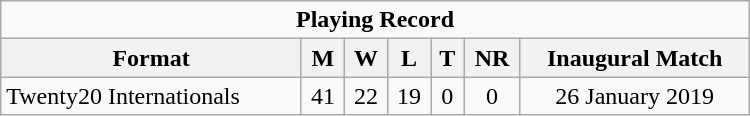<table class="wikitable" style="text-align: center; width: 500px;">
<tr>
<td colspan=7 align="center"><strong>Playing Record</strong></td>
</tr>
<tr>
<th>Format</th>
<th>M</th>
<th>W</th>
<th>L</th>
<th>T</th>
<th>NR</th>
<th>Inaugural Match</th>
</tr>
<tr>
<td align="left">Twenty20 Internationals</td>
<td>41</td>
<td>22</td>
<td>19</td>
<td>0</td>
<td>0</td>
<td>26 January 2019</td>
</tr>
</table>
